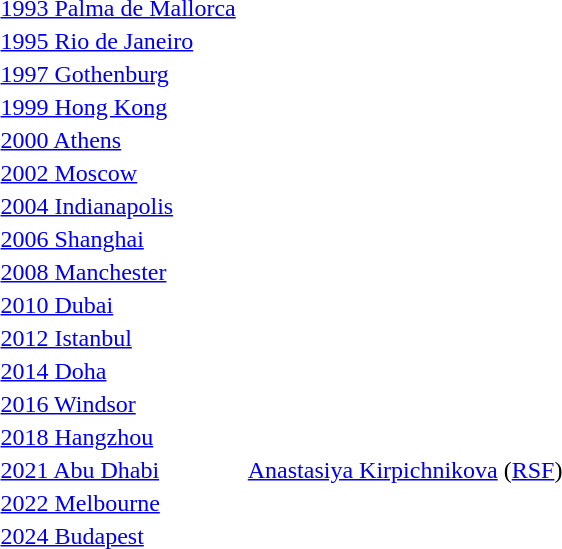<table>
<tr>
<td><a href='#'>1993 Palma de Mallorca</a></td>
<td></td>
<td></td>
<td></td>
</tr>
<tr>
<td><a href='#'>1995 Rio de Janeiro</a></td>
<td></td>
<td></td>
<td></td>
</tr>
<tr>
<td><a href='#'>1997 Gothenburg</a></td>
<td></td>
<td></td>
<td></td>
</tr>
<tr>
<td><a href='#'>1999 Hong Kong</a></td>
<td></td>
<td></td>
<td></td>
</tr>
<tr>
<td><a href='#'>2000 Athens</a></td>
<td></td>
<td></td>
<td></td>
</tr>
<tr>
<td><a href='#'>2002 Moscow</a></td>
<td></td>
<td></td>
<td></td>
</tr>
<tr>
<td><a href='#'>2004 Indianapolis</a></td>
<td></td>
<td></td>
<td></td>
</tr>
<tr>
<td><a href='#'>2006 Shanghai</a></td>
<td></td>
<td></td>
<td></td>
</tr>
<tr>
<td><a href='#'>2008 Manchester</a></td>
<td></td>
<td></td>
<td></td>
</tr>
<tr>
<td><a href='#'>2010 Dubai</a></td>
<td></td>
<td></td>
<td></td>
</tr>
<tr>
<td><a href='#'>2012 Istanbul</a></td>
<td></td>
<td></td>
<td></td>
</tr>
<tr>
<td><a href='#'>2014 Doha</a></td>
<td></td>
<td></td>
<td></td>
</tr>
<tr>
<td><a href='#'>2016 Windsor</a></td>
<td></td>
<td></td>
<td></td>
</tr>
<tr>
<td><a href='#'>2018 Hangzhou</a></td>
<td></td>
<td></td>
<td></td>
</tr>
<tr>
<td><a href='#'>2021 Abu Dhabi</a></td>
<td></td>
<td><a href='#'>Anastasiya Kirpichnikova</a> (<a href='#'>RSF</a>)</td>
<td></td>
</tr>
<tr>
<td><a href='#'>2022 Melbourne</a></td>
<td></td>
<td></td>
<td></td>
</tr>
<tr>
<td><a href='#'>2024 Budapest</a></td>
<td></td>
<td></td>
<td></td>
</tr>
</table>
